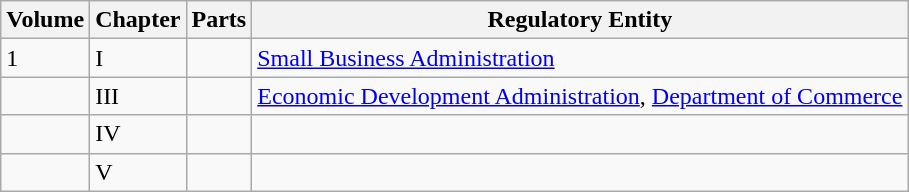<table class="wikitable">
<tr>
<th>Volume</th>
<th>Chapter</th>
<th>Parts</th>
<th>Regulatory Entity</th>
</tr>
<tr>
<td>1</td>
<td>I</td>
<td></td>
<td><a href='#'>Small Business Administration</a></td>
</tr>
<tr>
<td></td>
<td>III</td>
<td></td>
<td><a href='#'>Economic Development Administration</a>, <a href='#'>Department of Commerce</a></td>
</tr>
<tr>
<td></td>
<td>IV</td>
<td></td>
<td></td>
</tr>
<tr>
<td></td>
<td>V</td>
<td></td>
<td></td>
</tr>
</table>
